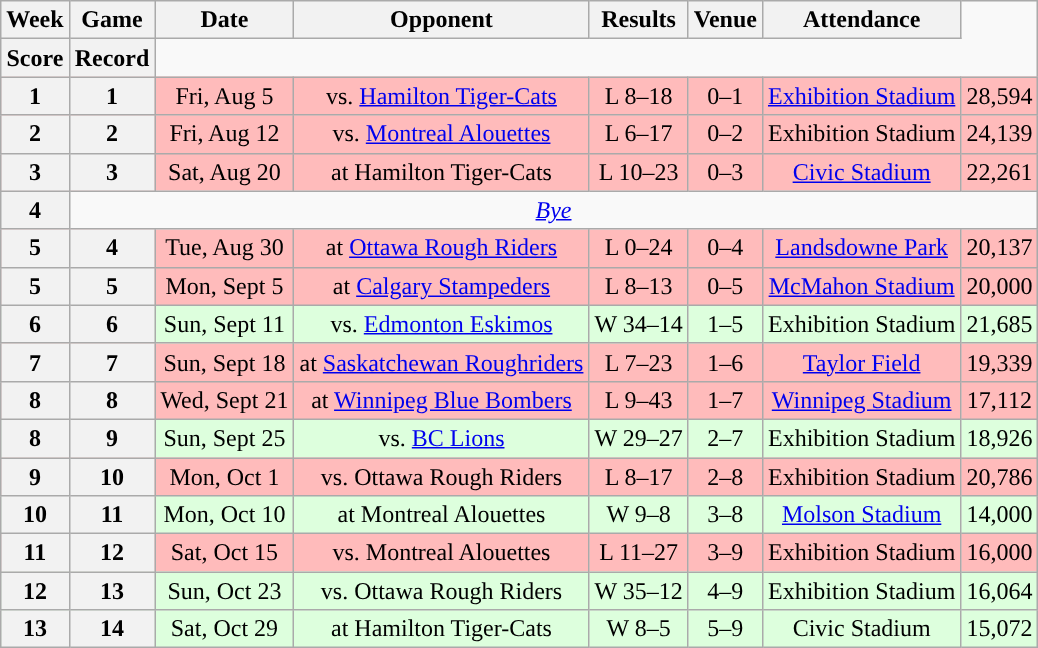<table class="wikitable" style="text-align:center">
<tr>
<th>Week</th>
<th>Game</th>
<th>Date</th>
<th>Opponent</th>
<th>Results</th>
<th>Venue</th>
<th>Attendance</th>
</tr>
<tr>
<th>Score</th>
<th>Record</th>
</tr>
<tr style="background:#ffbbbb">
<th>1</th>
<th>1</th>
<td>Fri, Aug 5</td>
<td>vs. <a href='#'>Hamilton Tiger-Cats</a></td>
<td>L 8–18</td>
<td>0–1</td>
<td><a href='#'>Exhibition Stadium</a></td>
<td>28,594</td>
</tr>
<tr style="background:#ffbbbb">
<th>2</th>
<th>2</th>
<td>Fri, Aug 12</td>
<td>vs. <a href='#'>Montreal Alouettes</a></td>
<td>L 6–17</td>
<td>0–2</td>
<td>Exhibition Stadium</td>
<td>24,139</td>
</tr>
<tr style="background:#ffbbbb">
<th>3</th>
<th>3</th>
<td>Sat, Aug 20</td>
<td>at Hamilton Tiger-Cats</td>
<td>L 10–23</td>
<td>0–3</td>
<td><a href='#'>Civic Stadium</a></td>
<td>22,261</td>
</tr>
<tr>
<th>4</th>
<td colspan="7"><em><a href='#'>Bye</a></em></td>
</tr>
<tr style="background:#ffbbbb">
<th>5</th>
<th>4</th>
<td>Tue, Aug 30</td>
<td>at <a href='#'>Ottawa Rough Riders</a></td>
<td>L 0–24</td>
<td>0–4</td>
<td><a href='#'>Landsdowne Park</a></td>
<td>20,137</td>
</tr>
<tr style="background:#ffbbbb">
<th>5</th>
<th>5</th>
<td>Mon, Sept 5</td>
<td>at <a href='#'>Calgary Stampeders</a></td>
<td>L 8–13</td>
<td>0–5</td>
<td><a href='#'>McMahon Stadium</a></td>
<td>20,000</td>
</tr>
<tr style="background:#ddffdd">
<th>6</th>
<th>6</th>
<td>Sun, Sept 11</td>
<td>vs. <a href='#'>Edmonton Eskimos</a></td>
<td>W 34–14</td>
<td>1–5</td>
<td>Exhibition Stadium</td>
<td>21,685</td>
</tr>
<tr style="background:#ffbbbb">
<th>7</th>
<th>7</th>
<td>Sun, Sept 18</td>
<td>at <a href='#'>Saskatchewan Roughriders</a></td>
<td>L 7–23</td>
<td>1–6</td>
<td><a href='#'>Taylor Field</a></td>
<td>19,339</td>
</tr>
<tr style="background:#ffbbbb">
<th>8</th>
<th>8</th>
<td>Wed, Sept 21</td>
<td>at <a href='#'>Winnipeg Blue Bombers</a></td>
<td>L 9–43</td>
<td>1–7</td>
<td><a href='#'>Winnipeg Stadium</a></td>
<td>17,112</td>
</tr>
<tr style="background:#ddffdd">
<th>8</th>
<th>9</th>
<td>Sun, Sept 25</td>
<td>vs. <a href='#'>BC Lions</a></td>
<td>W 29–27</td>
<td>2–7</td>
<td>Exhibition Stadium</td>
<td>18,926</td>
</tr>
<tr style="background:#ffbbbb">
<th>9</th>
<th>10</th>
<td>Mon, Oct 1</td>
<td>vs. Ottawa Rough Riders</td>
<td>L 8–17</td>
<td>2–8</td>
<td>Exhibition Stadium</td>
<td>20,786</td>
</tr>
<tr style="background:#ddffdd">
<th>10</th>
<th>11</th>
<td>Mon, Oct 10</td>
<td>at Montreal Alouettes</td>
<td>W 9–8</td>
<td>3–8</td>
<td><a href='#'>Molson Stadium</a></td>
<td>14,000</td>
</tr>
<tr style="background:#ffbbbb">
<th>11</th>
<th>12</th>
<td>Sat, Oct 15</td>
<td>vs. Montreal Alouettes</td>
<td>L 11–27</td>
<td>3–9</td>
<td>Exhibition Stadium</td>
<td>16,000</td>
</tr>
<tr style="background:#ddffdd">
<th>12</th>
<th>13</th>
<td>Sun, Oct 23</td>
<td>vs. Ottawa Rough Riders</td>
<td>W 35–12</td>
<td>4–9</td>
<td>Exhibition Stadium</td>
<td>16,064</td>
</tr>
<tr style="background:#ddffdd">
<th>13</th>
<th>14</th>
<td>Sat, Oct 29</td>
<td>at Hamilton Tiger-Cats</td>
<td>W 8–5</td>
<td>5–9</td>
<td>Civic Stadium</td>
<td>15,072</td>
</tr>
</table>
